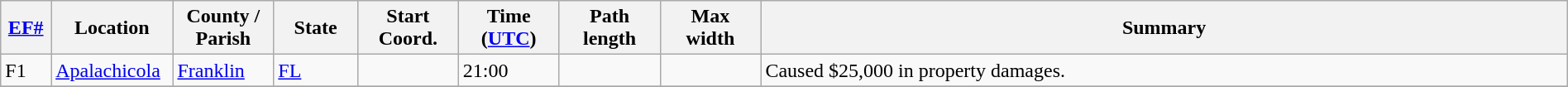<table class="wikitable sortable" style="width:100%;">
<tr>
<th scope="col"  style="width:3%; text-align:center;"><a href='#'>EF#</a></th>
<th scope="col"  style="width:7%; text-align:center;" class="unsortable">Location</th>
<th scope="col"  style="width:6%; text-align:center;" class="unsortable">County / Parish</th>
<th scope="col"  style="width:5%; text-align:center;">State</th>
<th scope="col"  style="width:6%; text-align:center;">Start Coord.</th>
<th scope="col"  style="width:6%; text-align:center;">Time (<a href='#'>UTC</a>)</th>
<th scope="col"  style="width:6%; text-align:center;">Path length</th>
<th scope="col"  style="width:6%; text-align:center;">Max width</th>
<th scope="col" class="unsortable" style="width:48%; text-align:center;">Summary</th>
</tr>
<tr>
<td bgcolor=>F1</td>
<td><a href='#'>Apalachicola</a></td>
<td><a href='#'>Franklin</a></td>
<td><a href='#'>FL</a></td>
<td></td>
<td>21:00</td>
<td></td>
<td></td>
<td>Caused $25,000 in property damages.</td>
</tr>
<tr>
</tr>
</table>
